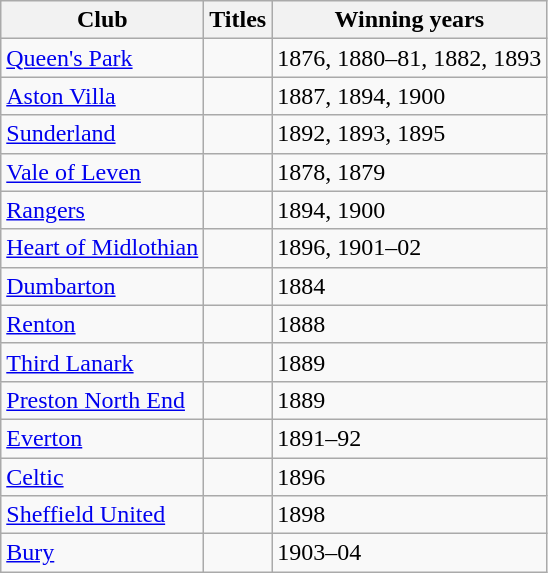<table class="wikitable sortable" style="text-align:left;">
<tr>
<th>Club</th>
<th>Titles</th>
<th>Winning years</th>
</tr>
<tr>
<td> <a href='#'>Queen's Park</a></td>
<td></td>
<td>1876, 1880–81, 1882, 1893</td>
</tr>
<tr>
<td> <a href='#'>Aston Villa</a></td>
<td></td>
<td>1887, 1894, 1900</td>
</tr>
<tr>
<td> <a href='#'>Sunderland</a></td>
<td></td>
<td>1892, 1893, 1895</td>
</tr>
<tr>
<td> <a href='#'>Vale of Leven</a></td>
<td></td>
<td>1878, 1879</td>
</tr>
<tr>
<td> <a href='#'>Rangers</a></td>
<td></td>
<td>1894, 1900</td>
</tr>
<tr>
<td> <a href='#'>Heart of Midlothian</a></td>
<td></td>
<td>1896, 1901–02</td>
</tr>
<tr>
<td> <a href='#'>Dumbarton</a></td>
<td></td>
<td>1884</td>
</tr>
<tr>
<td> <a href='#'>Renton</a></td>
<td></td>
<td>1888</td>
</tr>
<tr>
<td> <a href='#'>Third Lanark</a></td>
<td></td>
<td>1889</td>
</tr>
<tr>
<td> <a href='#'>Preston North End</a></td>
<td></td>
<td>1889</td>
</tr>
<tr>
<td> <a href='#'>Everton</a></td>
<td></td>
<td>1891–92</td>
</tr>
<tr>
<td> <a href='#'>Celtic</a></td>
<td></td>
<td>1896</td>
</tr>
<tr>
<td> <a href='#'>Sheffield United</a></td>
<td></td>
<td>1898</td>
</tr>
<tr>
<td> <a href='#'>Bury</a></td>
<td></td>
<td>1903–04</td>
</tr>
</table>
